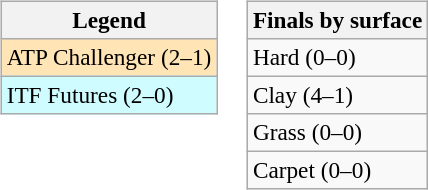<table>
<tr valign=top>
<td><br><table class=wikitable style=font-size:97%>
<tr>
<th>Legend</th>
</tr>
<tr bgcolor=moccasin>
<td>ATP Challenger (2–1)</td>
</tr>
<tr bgcolor=cffcff>
<td>ITF Futures (2–0)</td>
</tr>
</table>
</td>
<td><br><table class=wikitable style=font-size:97%>
<tr>
<th>Finals by surface</th>
</tr>
<tr>
<td>Hard (0–0)</td>
</tr>
<tr>
<td>Clay (4–1)</td>
</tr>
<tr>
<td>Grass (0–0)</td>
</tr>
<tr>
<td>Carpet (0–0)</td>
</tr>
</table>
</td>
</tr>
</table>
